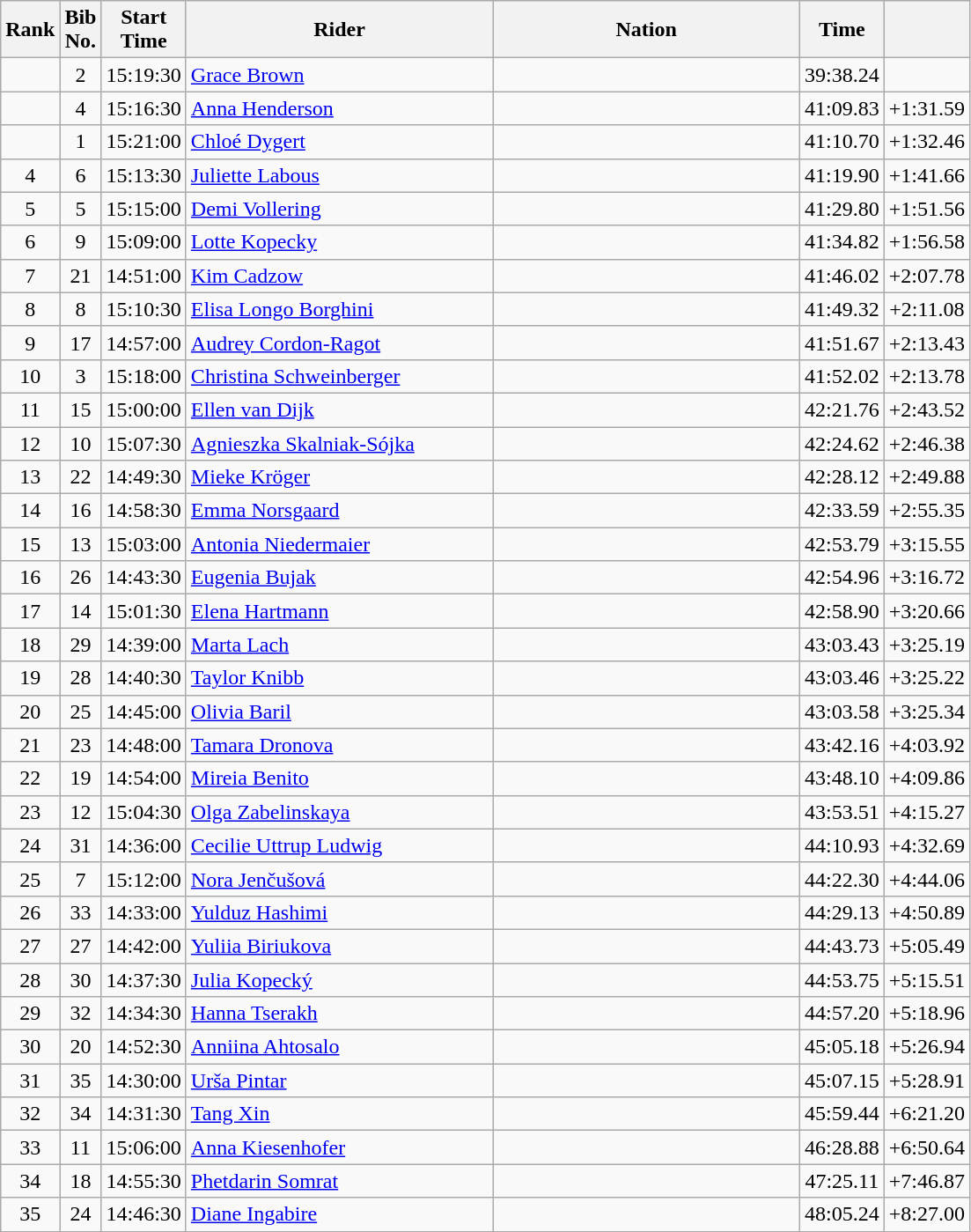<table class="wikitable sortable" style="text-align:center;">
<tr>
<th width="30">Rank</th>
<th width="20">Bib No.</th>
<th width="55">Start Time</th>
<th width="225">Rider</th>
<th width="225">Nation</th>
<th width="55">Time</th>
<th width="55"></th>
</tr>
<tr>
<td></td>
<td>2</td>
<td>15:19:30</td>
<td align="left"><a href='#'>Grace Brown</a></td>
<td align="left"></td>
<td>39:38.24</td>
<td></td>
</tr>
<tr>
<td></td>
<td>4</td>
<td>15:16:30</td>
<td align="left"><a href='#'>Anna Henderson</a></td>
<td align="left"></td>
<td>41:09.83</td>
<td>+1:31.59</td>
</tr>
<tr>
<td></td>
<td>1</td>
<td>15:21:00</td>
<td align="left"><a href='#'>Chloé Dygert</a></td>
<td align="left"></td>
<td>41:10.70</td>
<td>+1:32.46</td>
</tr>
<tr>
<td>4</td>
<td>6</td>
<td>15:13:30</td>
<td align="left"><a href='#'>Juliette Labous</a></td>
<td align="left"></td>
<td>41:19.90</td>
<td>+1:41.66</td>
</tr>
<tr>
<td>5</td>
<td>5</td>
<td>15:15:00</td>
<td align="left"><a href='#'>Demi Vollering</a></td>
<td align="left"></td>
<td>41:29.80</td>
<td>+1:51.56</td>
</tr>
<tr>
<td>6</td>
<td>9</td>
<td>15:09:00</td>
<td align="left"><a href='#'>Lotte Kopecky</a></td>
<td align="left"></td>
<td>41:34.82</td>
<td>+1:56.58</td>
</tr>
<tr>
<td>7</td>
<td>21</td>
<td>14:51:00</td>
<td align="left"><a href='#'>Kim Cadzow</a></td>
<td align="left"></td>
<td>41:46.02</td>
<td>+2:07.78</td>
</tr>
<tr>
<td>8</td>
<td>8</td>
<td>15:10:30</td>
<td align="left"><a href='#'>Elisa Longo Borghini</a></td>
<td align="left"></td>
<td>41:49.32</td>
<td>+2:11.08</td>
</tr>
<tr>
<td>9</td>
<td>17</td>
<td>14:57:00</td>
<td align="left"><a href='#'>Audrey Cordon-Ragot</a></td>
<td align="left"></td>
<td>41:51.67</td>
<td>+2:13.43</td>
</tr>
<tr>
<td>10</td>
<td>3</td>
<td>15:18:00</td>
<td align="left"><a href='#'>Christina Schweinberger</a></td>
<td align="left"></td>
<td>41:52.02</td>
<td>+2:13.78</td>
</tr>
<tr>
<td>11</td>
<td>15</td>
<td>15:00:00</td>
<td align="left"><a href='#'>Ellen van Dijk</a></td>
<td align="left"></td>
<td>42:21.76</td>
<td>+2:43.52</td>
</tr>
<tr>
<td>12</td>
<td>10</td>
<td>15:07:30</td>
<td align="left"><a href='#'>Agnieszka Skalniak-Sójka</a></td>
<td align="left"></td>
<td>42:24.62</td>
<td>+2:46.38</td>
</tr>
<tr>
<td>13</td>
<td>22</td>
<td>14:49:30</td>
<td align="left"><a href='#'>Mieke Kröger</a></td>
<td align="left"></td>
<td>42:28.12</td>
<td>+2:49.88</td>
</tr>
<tr>
<td>14</td>
<td>16</td>
<td>14:58:30</td>
<td align="left"><a href='#'>Emma Norsgaard</a></td>
<td align="left"></td>
<td>42:33.59</td>
<td>+2:55.35</td>
</tr>
<tr>
<td>15</td>
<td>13</td>
<td>15:03:00</td>
<td align="left"><a href='#'>Antonia Niedermaier</a></td>
<td align="left"></td>
<td>42:53.79</td>
<td>+3:15.55</td>
</tr>
<tr>
<td>16</td>
<td>26</td>
<td>14:43:30</td>
<td align="left"><a href='#'>Eugenia Bujak</a></td>
<td align="left"></td>
<td>42:54.96</td>
<td>+3:16.72</td>
</tr>
<tr>
<td>17</td>
<td>14</td>
<td>15:01:30</td>
<td align="left"><a href='#'>Elena Hartmann</a></td>
<td align="left"></td>
<td>42:58.90</td>
<td>+3:20.66</td>
</tr>
<tr>
<td>18</td>
<td>29</td>
<td>14:39:00</td>
<td align="left"><a href='#'>Marta Lach</a></td>
<td align="left"></td>
<td>43:03.43</td>
<td>+3:25.19</td>
</tr>
<tr>
<td>19</td>
<td>28</td>
<td>14:40:30</td>
<td align="left"><a href='#'>Taylor Knibb</a></td>
<td align="left"></td>
<td>43:03.46</td>
<td>+3:25.22</td>
</tr>
<tr>
<td>20</td>
<td>25</td>
<td>14:45:00</td>
<td align="left"><a href='#'>Olivia Baril</a></td>
<td align="left"></td>
<td>43:03.58</td>
<td>+3:25.34</td>
</tr>
<tr>
<td>21</td>
<td>23</td>
<td>14:48:00</td>
<td align="left"><a href='#'>Tamara Dronova</a></td>
<td align="left"></td>
<td>43:42.16</td>
<td>+4:03.92</td>
</tr>
<tr>
<td>22</td>
<td>19</td>
<td>14:54:00</td>
<td align="left"><a href='#'>Mireia Benito</a></td>
<td align="left"></td>
<td>43:48.10</td>
<td>+4:09.86</td>
</tr>
<tr>
<td>23</td>
<td>12</td>
<td>15:04:30</td>
<td align="left"><a href='#'>Olga Zabelinskaya</a></td>
<td align="left"></td>
<td>43:53.51</td>
<td>+4:15.27</td>
</tr>
<tr>
<td>24</td>
<td>31</td>
<td>14:36:00</td>
<td align="left"><a href='#'>Cecilie Uttrup Ludwig</a></td>
<td align="left"></td>
<td>44:10.93</td>
<td>+4:32.69</td>
</tr>
<tr>
<td>25</td>
<td>7</td>
<td>15:12:00</td>
<td align="left"><a href='#'>Nora Jenčušová</a></td>
<td align="left"></td>
<td>44:22.30</td>
<td>+4:44.06</td>
</tr>
<tr>
<td>26</td>
<td>33</td>
<td>14:33:00</td>
<td align="left"><a href='#'>Yulduz Hashimi</a></td>
<td align="left"></td>
<td>44:29.13</td>
<td>+4:50.89</td>
</tr>
<tr>
<td>27</td>
<td>27</td>
<td>14:42:00</td>
<td align="left"><a href='#'>Yuliia Biriukova</a></td>
<td align="left"></td>
<td>44:43.73</td>
<td>+5:05.49</td>
</tr>
<tr>
<td>28</td>
<td>30</td>
<td>14:37:30</td>
<td align="left"><a href='#'>Julia Kopecký</a></td>
<td align="left"></td>
<td>44:53.75</td>
<td>+5:15.51</td>
</tr>
<tr>
<td>29</td>
<td>32</td>
<td>14:34:30</td>
<td align="left"><a href='#'>Hanna Tserakh</a></td>
<td align="left"></td>
<td>44:57.20</td>
<td>+5:18.96</td>
</tr>
<tr>
<td>30</td>
<td>20</td>
<td>14:52:30</td>
<td align="left"><a href='#'>Anniina Ahtosalo</a></td>
<td align="left"></td>
<td>45:05.18</td>
<td>+5:26.94</td>
</tr>
<tr>
<td>31</td>
<td>35</td>
<td>14:30:00</td>
<td align="left"><a href='#'>Urša Pintar</a></td>
<td align="left"></td>
<td>45:07.15</td>
<td>+5:28.91</td>
</tr>
<tr>
<td>32</td>
<td>34</td>
<td>14:31:30</td>
<td align="left"><a href='#'>Tang Xin</a></td>
<td align="left"></td>
<td>45:59.44</td>
<td>+6:21.20</td>
</tr>
<tr>
<td>33</td>
<td>11</td>
<td>15:06:00</td>
<td align="left"><a href='#'>Anna Kiesenhofer</a></td>
<td align="left"></td>
<td>46:28.88</td>
<td>+6:50.64</td>
</tr>
<tr>
<td>34</td>
<td>18</td>
<td>14:55:30</td>
<td align="left"><a href='#'>Phetdarin Somrat</a></td>
<td align="left"></td>
<td>47:25.11</td>
<td>+7:46.87</td>
</tr>
<tr>
<td>35</td>
<td>24</td>
<td>14:46:30</td>
<td align="left"><a href='#'>Diane Ingabire</a></td>
<td align="left"></td>
<td>48:05.24</td>
<td>+8:27.00</td>
</tr>
</table>
